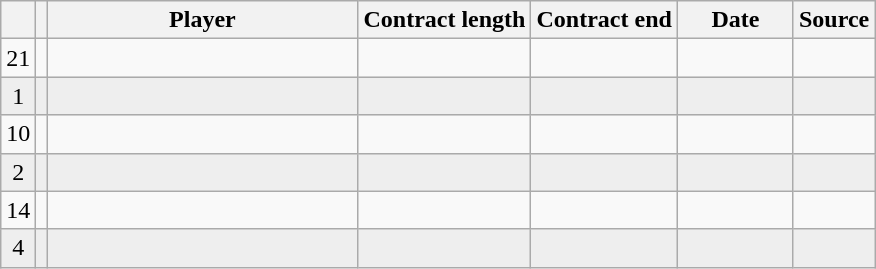<table class="wikitable plainrowheaders sortable">
<tr>
<th></th>
<th></th>
<th scope="col" style="width:200px;">Player</th>
<th>Contract length</th>
<th>Contract end</th>
<th scope="col" style="width:70px;">Date</th>
<th>Source</th>
</tr>
<tr>
<td align=center>21</td>
<td align=center></td>
<td></td>
<td align=center></td>
<td align=center></td>
<td align=center></td>
<td align=center></td>
</tr>
<tr style="background:#EEEEEE">
<td align=center>1</td>
<td align=center></td>
<td></td>
<td align=center></td>
<td align=center></td>
<td align=center></td>
<td align=center></td>
</tr>
<tr>
<td align=center>10</td>
<td align=center></td>
<td></td>
<td align=center></td>
<td align=center></td>
<td align=center></td>
<td align=center></td>
</tr>
<tr style="background:#EEEEEE">
<td align=center>2</td>
<td align=center></td>
<td></td>
<td align=center></td>
<td align=center></td>
<td align=center></td>
<td align=center></td>
</tr>
<tr>
<td align=center>14</td>
<td align=center></td>
<td></td>
<td align=center></td>
<td align=center></td>
<td align=center></td>
<td align=center></td>
</tr>
<tr style="background:#EEEEEE">
<td align=center>4</td>
<td align=center></td>
<td></td>
<td align=center></td>
<td align=center></td>
<td align=center></td>
<td align=center></td>
</tr>
</table>
